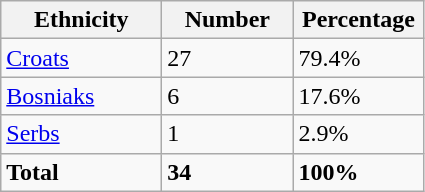<table class="wikitable">
<tr>
<th width="100px">Ethnicity</th>
<th width="80px">Number</th>
<th width="80px">Percentage</th>
</tr>
<tr>
<td><a href='#'>Croats</a></td>
<td>27</td>
<td>79.4%</td>
</tr>
<tr>
<td><a href='#'>Bosniaks</a></td>
<td>6</td>
<td>17.6%</td>
</tr>
<tr>
<td><a href='#'>Serbs</a></td>
<td>1</td>
<td>2.9%</td>
</tr>
<tr>
<td><strong>Total</strong></td>
<td><strong>34</strong></td>
<td><strong>100%</strong></td>
</tr>
</table>
